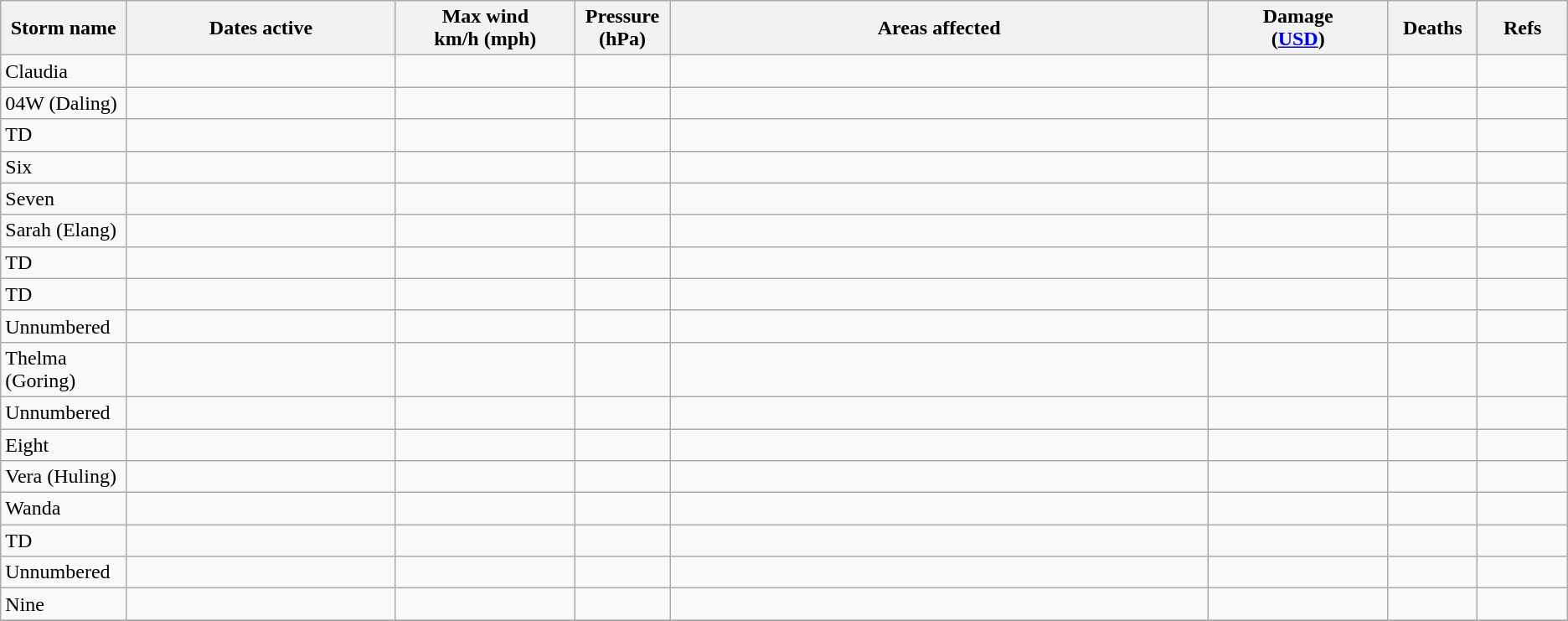<table class="wikitable sortable">
<tr>
<th width="5%">Storm name</th>
<th width="15%">Dates active</th>
<th width="10%">Max wind<br>km/h (mph)</th>
<th width="5%">Pressure<br>(hPa)</th>
<th width="30%">Areas affected</th>
<th width="10%">Damage<br>(<a href='#'>USD</a>)</th>
<th width="5%">Deaths</th>
<th width="5%">Refs</th>
</tr>
<tr>
<td>Claudia</td>
<td></td>
<td></td>
<td></td>
<td></td>
<td></td>
<td></td>
<td></td>
</tr>
<tr>
<td>04W (Daling)</td>
<td></td>
<td></td>
<td></td>
<td></td>
<td></td>
<td></td>
<td></td>
</tr>
<tr>
<td>TD</td>
<td></td>
<td></td>
<td></td>
<td></td>
<td></td>
<td></td>
<td></td>
</tr>
<tr>
<td>Six</td>
<td></td>
<td></td>
<td></td>
<td></td>
<td></td>
<td></td>
<td></td>
</tr>
<tr>
<td>Seven</td>
<td></td>
<td></td>
<td></td>
<td></td>
<td></td>
<td></td>
<td></td>
</tr>
<tr>
<td>Sarah (Elang)</td>
<td></td>
<td></td>
<td></td>
<td></td>
<td></td>
<td></td>
<td></td>
</tr>
<tr>
<td>TD</td>
<td></td>
<td></td>
<td></td>
<td></td>
<td></td>
<td></td>
<td></td>
</tr>
<tr>
<td>TD</td>
<td></td>
<td></td>
<td></td>
<td></td>
<td></td>
<td></td>
<td></td>
</tr>
<tr>
<td>Unnumbered</td>
<td></td>
<td></td>
<td></td>
<td></td>
<td></td>
<td></td>
<td></td>
</tr>
<tr>
<td>Thelma (Goring)</td>
<td></td>
<td></td>
<td></td>
<td></td>
<td></td>
<td></td>
<td></td>
</tr>
<tr>
<td>Unnumbered</td>
<td></td>
<td></td>
<td></td>
<td></td>
<td></td>
<td></td>
<td></td>
</tr>
<tr>
<td>Eight</td>
<td></td>
<td></td>
<td></td>
<td></td>
<td></td>
<td></td>
<td></td>
</tr>
<tr>
<td>Vera (Huling)</td>
<td></td>
<td></td>
<td></td>
<td></td>
<td></td>
<td></td>
<td></td>
</tr>
<tr>
<td>Wanda</td>
<td></td>
<td></td>
<td></td>
<td></td>
<td></td>
<td></td>
<td></td>
</tr>
<tr>
<td>TD</td>
<td></td>
<td></td>
<td></td>
<td></td>
<td></td>
<td></td>
<td></td>
</tr>
<tr>
<td>Unnumbered</td>
<td></td>
<td></td>
<td></td>
<td></td>
<td></td>
<td></td>
<td></td>
</tr>
<tr>
<td>Nine</td>
<td></td>
<td></td>
<td></td>
<td></td>
<td></td>
<td></td>
<td></td>
</tr>
<tr>
</tr>
</table>
